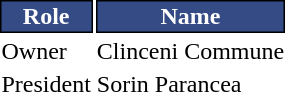<table class="toccolours">
<tr>
<th style="background:#354b85;color:#FFFFFF;border:1px solid #000000;">Role</th>
<th style="background:#354b85;color:#FFFFFF;border:1px solid #000000;">Name</th>
</tr>
<tr>
<td>Owner</td>
<td> Clinceni Commune</td>
</tr>
<tr>
<td>President</td>
<td> Sorin Parancea</td>
<td></td>
</tr>
</table>
